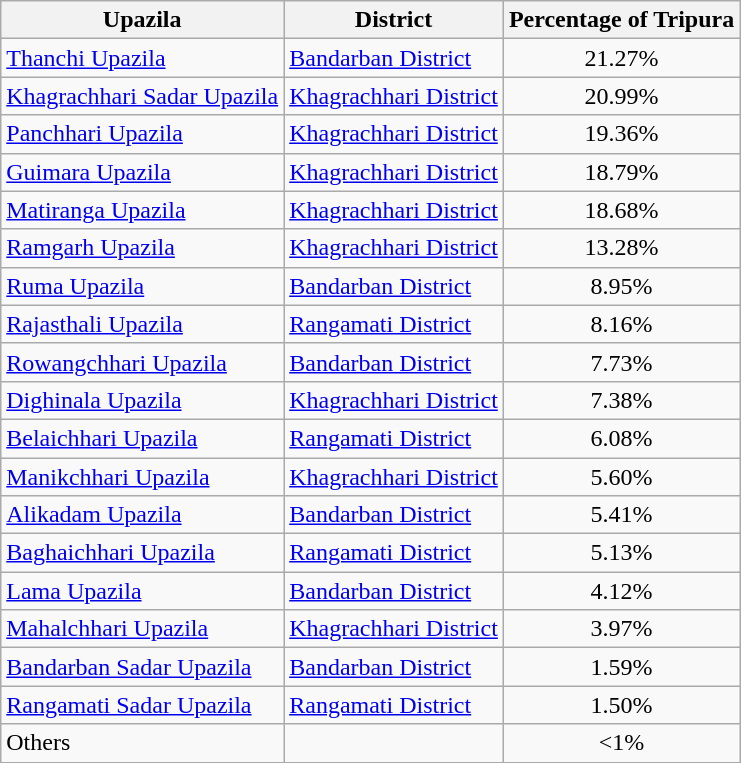<table class="wikitable sortable static-row-numbers static-row-header-text defaultleft col2right hover-highlight">
<tr>
<th>Upazila</th>
<th>District</th>
<th>Percentage of Tripura </th>
</tr>
<tr>
<td><a href='#'>Thanchi Upazila</a></td>
<td><a href='#'>Bandarban District</a></td>
<td align=center>21.27%</td>
</tr>
<tr>
<td><a href='#'>Khagrachhari Sadar Upazila</a></td>
<td><a href='#'>Khagrachhari District</a></td>
<td align=center>20.99%</td>
</tr>
<tr>
<td><a href='#'>Panchhari Upazila</a></td>
<td><a href='#'>Khagrachhari District</a></td>
<td align=center>19.36%</td>
</tr>
<tr>
<td><a href='#'>Guimara Upazila</a></td>
<td><a href='#'>Khagrachhari District</a></td>
<td align=center>18.79%</td>
</tr>
<tr>
<td><a href='#'>Matiranga Upazila</a></td>
<td><a href='#'>Khagrachhari District</a></td>
<td align='center'>18.68%</td>
</tr>
<tr>
<td><a href='#'>Ramgarh Upazila</a></td>
<td><a href='#'>Khagrachhari District</a></td>
<td align=center>13.28%</td>
</tr>
<tr>
<td><a href='#'>Ruma Upazila</a></td>
<td><a href='#'>Bandarban District</a></td>
<td align=center>8.95%</td>
</tr>
<tr>
<td><a href='#'>Rajasthali Upazila</a></td>
<td><a href='#'>Rangamati District</a></td>
<td align=center>8.16%</td>
</tr>
<tr>
<td><a href='#'>Rowangchhari Upazila</a></td>
<td><a href='#'>Bandarban District</a></td>
<td align=center>7.73%</td>
</tr>
<tr>
<td><a href='#'>Dighinala Upazila</a></td>
<td><a href='#'>Khagrachhari District</a></td>
<td align=center>7.38%</td>
</tr>
<tr>
<td><a href='#'>Belaichhari Upazila</a></td>
<td><a href='#'>Rangamati District</a></td>
<td align=center>6.08%</td>
</tr>
<tr>
<td><a href='#'>Manikchhari Upazila</a></td>
<td><a href='#'>Khagrachhari District</a></td>
<td align=center>5.60%</td>
</tr>
<tr>
<td><a href='#'>Alikadam Upazila</a></td>
<td><a href='#'>Bandarban District</a></td>
<td align=center>5.41%</td>
</tr>
<tr>
<td><a href='#'>Baghaichhari Upazila</a></td>
<td><a href='#'>Rangamati District</a></td>
<td align=center>5.13%</td>
</tr>
<tr>
<td><a href='#'>Lama Upazila</a></td>
<td><a href='#'>Bandarban District</a></td>
<td align=center>4.12%</td>
</tr>
<tr>
<td><a href='#'>Mahalchhari Upazila</a></td>
<td><a href='#'>Khagrachhari District</a></td>
<td align=center>3.97%</td>
</tr>
<tr>
<td><a href='#'>Bandarban Sadar Upazila</a></td>
<td><a href='#'>Bandarban District</a></td>
<td align=center>1.59%</td>
</tr>
<tr>
<td><a href='#'>Rangamati Sadar Upazila</a></td>
<td><a href='#'>Rangamati District</a></td>
<td align=center>1.50%</td>
</tr>
<tr>
<td>Others</td>
<td></td>
<td align=center><1%</td>
</tr>
<tr>
</tr>
</table>
